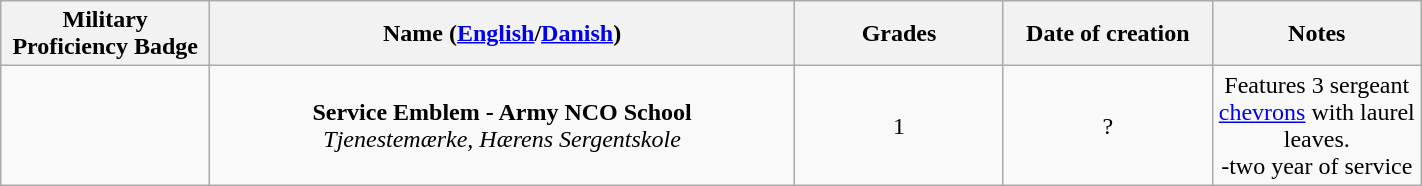<table class="wikitable" style="text-align:center" width="75%">
<tr>
<th width="10%">Military Proficiency Badge</th>
<th width="28%">Name (<a href='#'>English</a>/<a href='#'>Danish</a>)</th>
<th width="10%">Grades</th>
<th width="10%">Date of creation</th>
<th width="10%">Notes</th>
</tr>
<tr>
<td></td>
<td><strong>Service Emblem - Army NCO School</strong><br><em>Tjenestemærke, Hærens Sergentskole </em></td>
<td>1</td>
<td>?</td>
<td>Features 3 sergeant <a href='#'>chevrons</a> with laurel leaves.<br>-two year of service</td>
</tr>
</table>
